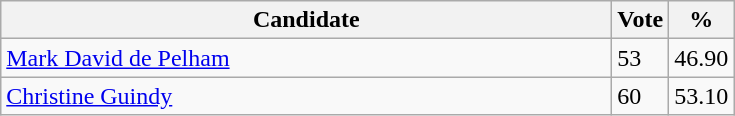<table class="wikitable">
<tr>
<th bgcolor="#DDDDFF" width="400px">Candidate</th>
<th bgcolor="#DDDDFF">Vote</th>
<th bgcolor="#DDDDFF">%</th>
</tr>
<tr>
<td><a href='#'>Mark David de Pelham</a></td>
<td>53</td>
<td>46.90</td>
</tr>
<tr>
<td><a href='#'>Christine Guindy</a></td>
<td>60</td>
<td>53.10</td>
</tr>
</table>
